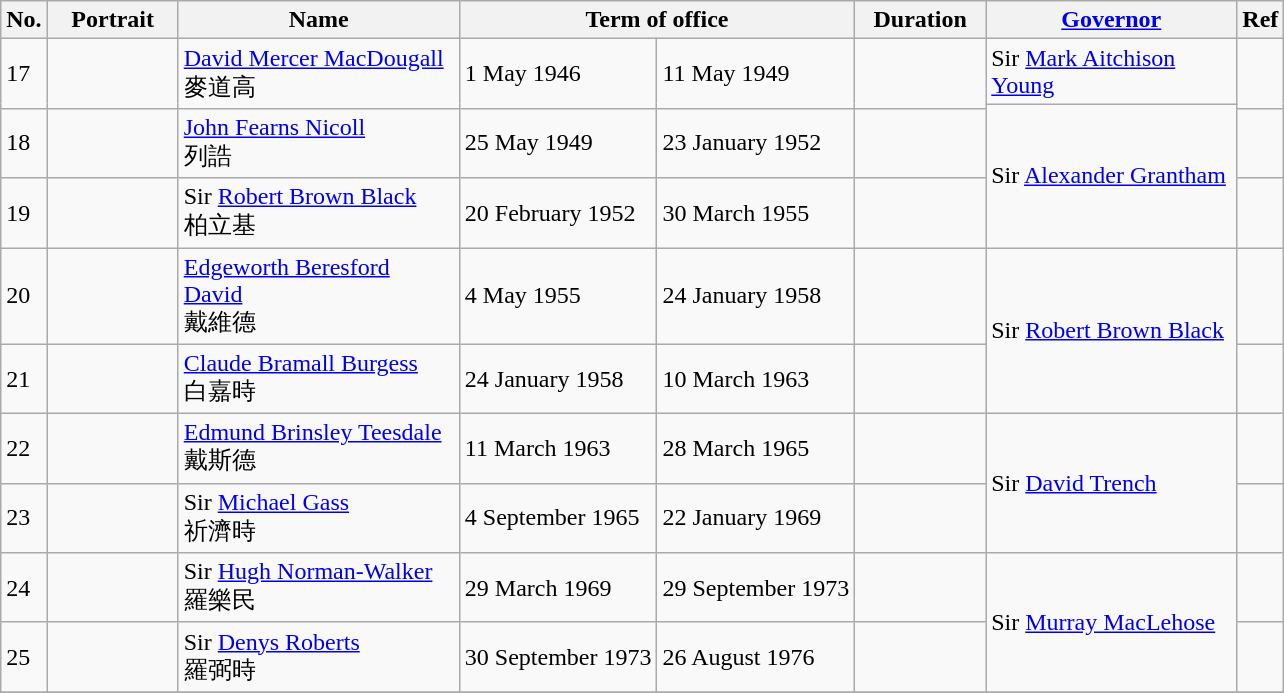<table class="wikitable"  style="text-align:left">
<tr>
<th width=10px>No.</th>
<th width=80px>Portrait</th>
<th width=180px>Name</th>
<th width=180px colspan=2>Term of office</th>
<th width=80px>Duration</th>
<th width=160px><a href='#'>Governor</a></th>
<th>Ref</th>
</tr>
<tr>
<td rowspan=2>17</td>
<td rowspan=2></td>
<td rowspan=2><a href='#'>David Mercer MacDougall</a><br>麥道高</td>
<td rowspan=2>1 May 1946</td>
<td rowspan=2>11 May 1949</td>
<td rowspan=2></td>
<td>Sir <a href='#'>Mark Aitchison Young</a><br></td>
<td rowspan=2></td>
</tr>
<tr>
<td rowspan=4>Sir <a href='#'>Alexander Grantham</a><br></td>
</tr>
<tr>
<td>18</td>
<td></td>
<td><a href='#'>John Fearns Nicoll</a><br>列誥</td>
<td>25 May 1949</td>
<td>23 January 1952</td>
<td></td>
<td></td>
</tr>
<tr>
<td>19</td>
<td></td>
<td>Sir <a href='#'>Robert Brown Black</a><br>柏立基</td>
<td>20 February 1952</td>
<td>30 March 1955</td>
<td></td>
<td></td>
</tr>
<tr>
<td rowspan=2>20</td>
<td rowspan=2></td>
<td rowspan=2><a href='#'>Edgeworth Beresford David</a><br>戴維德</td>
<td rowspan=2>4 May 1955</td>
<td rowspan=2>24 January 1958</td>
<td rowspan=2></td>
<td rowspan=2></td>
</tr>
<tr>
<td rowspan=3>Sir <a href='#'>Robert Brown Black</a><br></td>
</tr>
<tr>
<td>21</td>
<td></td>
<td><a href='#'>Claude Bramall Burgess</a><br>白嘉時</td>
<td>24 January 1958</td>
<td>10 March 1963</td>
<td></td>
<td></td>
</tr>
<tr>
<td rowspan=2>22</td>
<td rowspan=2></td>
<td rowspan=2><a href='#'>Edmund Brinsley Teesdale</a><br>戴斯德</td>
<td rowspan=2>11 March 1963</td>
<td rowspan=2>28 March 1965</td>
<td rowspan=2></td>
<td rowspan=2></td>
</tr>
<tr>
<td rowspan=3>Sir <a href='#'>David Trench</a><br></td>
</tr>
<tr>
<td>23</td>
<td></td>
<td>Sir <a href='#'>Michael Gass</a><br>祈濟時</td>
<td>4 September 1965</td>
<td>22 January 1969</td>
<td></td>
<td></td>
</tr>
<tr>
<td rowspan=2>24</td>
<td rowspan=2></td>
<td rowspan=2>Sir <a href='#'>Hugh Norman-Walker</a><br>羅樂民</td>
<td rowspan=2>29 March 1969</td>
<td rowspan=2>29 September 1973</td>
<td rowspan=2></td>
<td rowspan=2></td>
</tr>
<tr>
<td rowspan=2>Sir <a href='#'>Murray MacLehose</a><br></td>
</tr>
<tr>
<td>25</td>
<td></td>
<td>Sir <a href='#'>Denys Roberts</a><br>羅弼時</td>
<td>30 September 1973</td>
<td>26 August 1976</td>
<td></td>
<td></td>
</tr>
<tr>
</tr>
</table>
